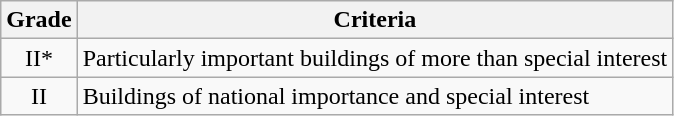<table class="wikitable">
<tr>
<th>Grade</th>
<th>Criteria</th>
</tr>
<tr>
<td align="center" >II*</td>
<td>Particularly important buildings of more than special interest</td>
</tr>
<tr>
<td align="center" >II</td>
<td>Buildings of national importance and special interest</td>
</tr>
</table>
